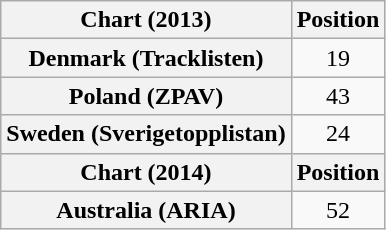<table class="wikitable sortable plainrowheaders">
<tr>
<th scope="col">Chart (2013)</th>
<th scope="col">Position</th>
</tr>
<tr>
<th scope="row">Denmark (Tracklisten)</th>
<td align=center>19</td>
</tr>
<tr>
<th scope="row">Poland (ZPAV)</th>
<td style="text-align:center;">43</td>
</tr>
<tr>
<th scope="row">Sweden (Sverigetopplistan)</th>
<td align=center>24</td>
</tr>
<tr>
<th scope="col">Chart (2014)</th>
<th scope="col">Position</th>
</tr>
<tr>
<th scope="row">Australia (ARIA)</th>
<td align=center>52</td>
</tr>
</table>
